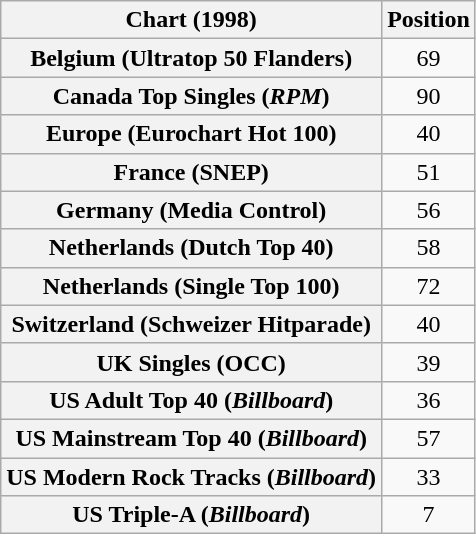<table class="wikitable sortable plainrowheaders" style="text-align:center">
<tr>
<th>Chart (1998)</th>
<th>Position</th>
</tr>
<tr>
<th scope="row">Belgium (Ultratop 50 Flanders)</th>
<td>69</td>
</tr>
<tr>
<th scope="row">Canada Top Singles (<em>RPM</em>)</th>
<td>90</td>
</tr>
<tr>
<th scope="row">Europe (Eurochart Hot 100)</th>
<td>40</td>
</tr>
<tr>
<th scope="row">France (SNEP)</th>
<td>51</td>
</tr>
<tr>
<th scope="row">Germany (Media Control)</th>
<td>56</td>
</tr>
<tr>
<th scope="row">Netherlands (Dutch Top 40)</th>
<td>58</td>
</tr>
<tr>
<th scope="row">Netherlands (Single Top 100)</th>
<td>72</td>
</tr>
<tr>
<th scope="row">Switzerland (Schweizer Hitparade)</th>
<td>40</td>
</tr>
<tr>
<th scope="row">UK Singles (OCC)</th>
<td>39</td>
</tr>
<tr>
<th scope="row">US Adult Top 40 (<em>Billboard</em>)</th>
<td>36</td>
</tr>
<tr>
<th scope="row">US Mainstream Top 40 (<em>Billboard</em>)</th>
<td>57</td>
</tr>
<tr>
<th scope="row">US Modern Rock Tracks (<em>Billboard</em>)</th>
<td>33</td>
</tr>
<tr>
<th scope="row">US Triple-A (<em>Billboard</em>)</th>
<td>7</td>
</tr>
</table>
